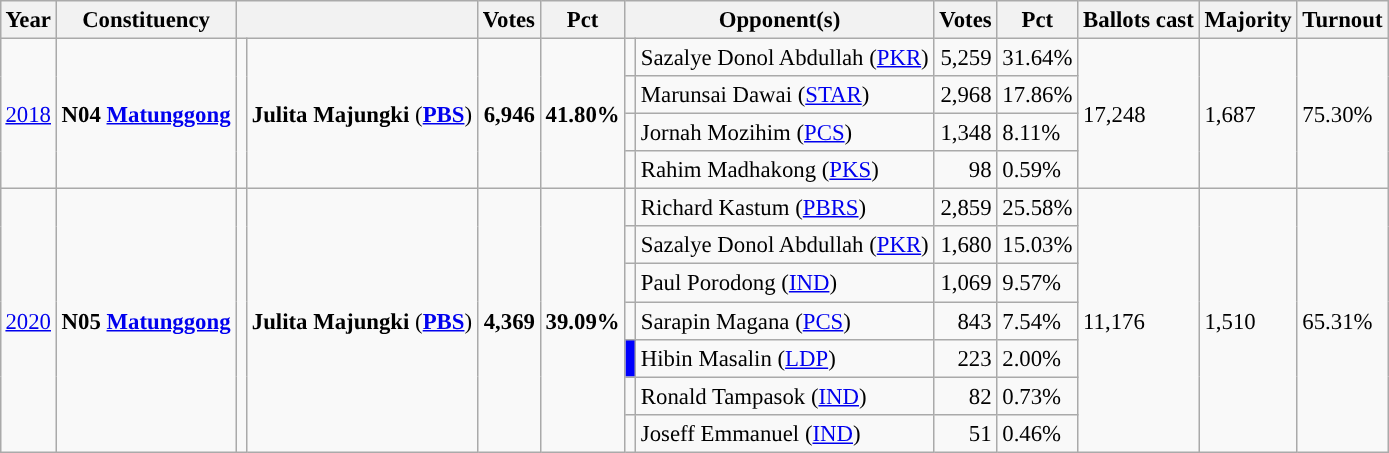<table class="wikitable" style="margin:0.5em ; font-size:95%">
<tr>
<th>Year</th>
<th>Constituency</th>
<th colspan=2></th>
<th>Votes</th>
<th>Pct</th>
<th colspan=2>Opponent(s)</th>
<th>Votes</th>
<th>Pct</th>
<th>Ballots cast</th>
<th>Majority</th>
<th>Turnout</th>
</tr>
<tr>
<td rowspan=4><a href='#'>2018</a></td>
<td rowspan=4><strong>N04 <a href='#'>Matunggong</a></strong></td>
<td rowspan=4 ></td>
<td rowspan=4><strong>Julita Majungki</strong> (<a href='#'><strong>PBS</strong></a>)</td>
<td rowspan=4 align="right"><strong>6,946</strong></td>
<td rowspan=4><strong>41.80%</strong></td>
<td></td>
<td>Sazalye Donol Abdullah (<a href='#'>PKR</a>)</td>
<td align="right">5,259</td>
<td>31.64%</td>
<td rowspan=4>17,248</td>
<td rowspan=4>1,687</td>
<td rowspan=4>75.30%</td>
</tr>
<tr>
<td></td>
<td>Marunsai Dawai (<a href='#'>STAR</a>)</td>
<td align="right">2,968</td>
<td>17.86%</td>
</tr>
<tr>
<td></td>
<td>Jornah Mozihim (<a href='#'>PCS</a>)</td>
<td align="right">1,348</td>
<td>8.11%</td>
</tr>
<tr>
<td></td>
<td>Rahim Madhakong (<a href='#'>PKS</a>)</td>
<td align="right">98</td>
<td>0.59%</td>
</tr>
<tr>
<td rowspan=7><a href='#'>2020</a></td>
<td rowspan=7><strong>N05 <a href='#'>Matunggong</a></strong></td>
<td rowspan=7 ></td>
<td rowspan=7><strong>Julita Majungki</strong> (<a href='#'><strong>PBS</strong></a>)</td>
<td rowspan=7 align="right"><strong>4,369</strong></td>
<td rowspan=7><strong>39.09%</strong></td>
<td></td>
<td>Richard Kastum (<a href='#'>PBRS</a>)</td>
<td align="right">2,859</td>
<td>25.58%</td>
<td rowspan=7>11,176</td>
<td rowspan=7>1,510</td>
<td rowspan=7>65.31%</td>
</tr>
<tr>
<td></td>
<td>Sazalye Donol Abdullah (<a href='#'>PKR</a>)</td>
<td align="right">1,680</td>
<td>15.03%</td>
</tr>
<tr>
<td></td>
<td>Paul Porodong (<a href='#'>IND</a>)</td>
<td align="right">1,069</td>
<td>9.57%</td>
</tr>
<tr>
<td></td>
<td>Sarapin Magana (<a href='#'>PCS</a>)</td>
<td align="right">843</td>
<td>7.54%</td>
</tr>
<tr>
<td bgcolor=blue></td>
<td>Hibin Masalin (<a href='#'>LDP</a>)</td>
<td align="right">223</td>
<td>2.00%</td>
</tr>
<tr>
<td></td>
<td>Ronald Tampasok (<a href='#'>IND</a>)</td>
<td align="right">82</td>
<td>0.73%</td>
</tr>
<tr>
<td></td>
<td>Joseff Emmanuel (<a href='#'>IND</a>)</td>
<td align="right">51</td>
<td>0.46%</td>
</tr>
</table>
